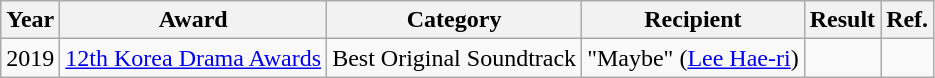<table class="wikitable">
<tr>
<th>Year</th>
<th>Award</th>
<th>Category</th>
<th>Recipient</th>
<th>Result</th>
<th>Ref.</th>
</tr>
<tr>
<td>2019</td>
<td><a href='#'>12th Korea Drama Awards</a></td>
<td>Best Original Soundtrack</td>
<td>"Maybe" (<a href='#'>Lee Hae-ri</a>)</td>
<td></td>
<td></td>
</tr>
</table>
